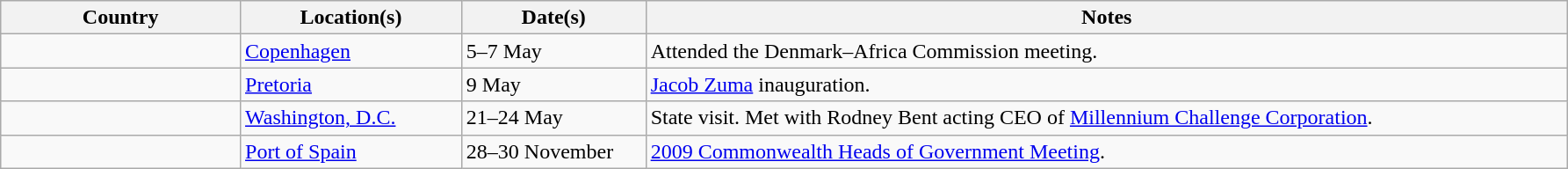<table class="wikitable sortable">
<tr>
<th style="width: 13%;">Country</th>
<th style="width: 12%;">Location(s)</th>
<th style="width: 10%; ">Date(s)</th>
<th style="width: 50%;">Notes</th>
</tr>
<tr>
<td></td>
<td><a href='#'>Copenhagen</a></td>
<td>5–7 May</td>
<td>Attended the Denmark–Africa Commission meeting.</td>
</tr>
<tr>
<td></td>
<td><a href='#'>Pretoria</a></td>
<td>9 May</td>
<td><a href='#'>Jacob Zuma</a> inauguration.</td>
</tr>
<tr>
<td></td>
<td><a href='#'>Washington, D.C.</a></td>
<td>21–24 May</td>
<td>State visit. Met with Rodney Bent acting CEO of <a href='#'>Millennium Challenge Corporation</a>.</td>
</tr>
<tr>
<td></td>
<td><a href='#'>Port of Spain</a></td>
<td>28–30 November</td>
<td><a href='#'>2009 Commonwealth Heads of Government Meeting</a>.</td>
</tr>
</table>
